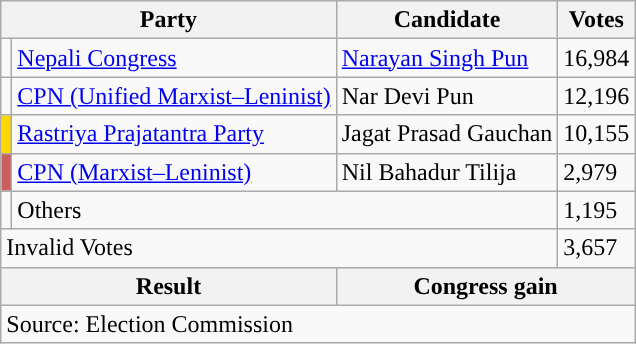<table class="wikitable">
<tr>
<th colspan="2">Party</th>
<th>Candidate</th>
<th>Votes</th>
</tr>
<tr>
<td style="background-color:"></td>
<td><a href='#'>Nepali Congress</a></td>
<td><a href='#'>Narayan Singh Pun</a></td>
<td>16,984</td>
</tr>
<tr>
<td style="background-color:"></td>
<td><a href='#'>CPN (Unified Marxist–Leninist)</a></td>
<td>Nar Devi Pun</td>
<td>12,196</td>
</tr>
<tr>
<td style="background-color:gold"></td>
<td><a href='#'>Rastriya Prajatantra Party</a></td>
<td>Jagat Prasad Gauchan</td>
<td>10,155</td>
</tr>
<tr>
<td style="background-color:indianred"></td>
<td><a href='#'>CPN (Marxist–Leninist)</a></td>
<td>Nil Bahadur Tilija</td>
<td>2,979</td>
</tr>
<tr>
<td></td>
<td colspan="2">Others</td>
<td>1,195</td>
</tr>
<tr>
<td colspan="3">Invalid Votes</td>
<td>3,657</td>
</tr>
<tr>
<th colspan="2">Result</th>
<th colspan="2">Congress gain</th>
</tr>
<tr>
<td colspan="4">Source: Election Commission</td>
</tr>
</table>
